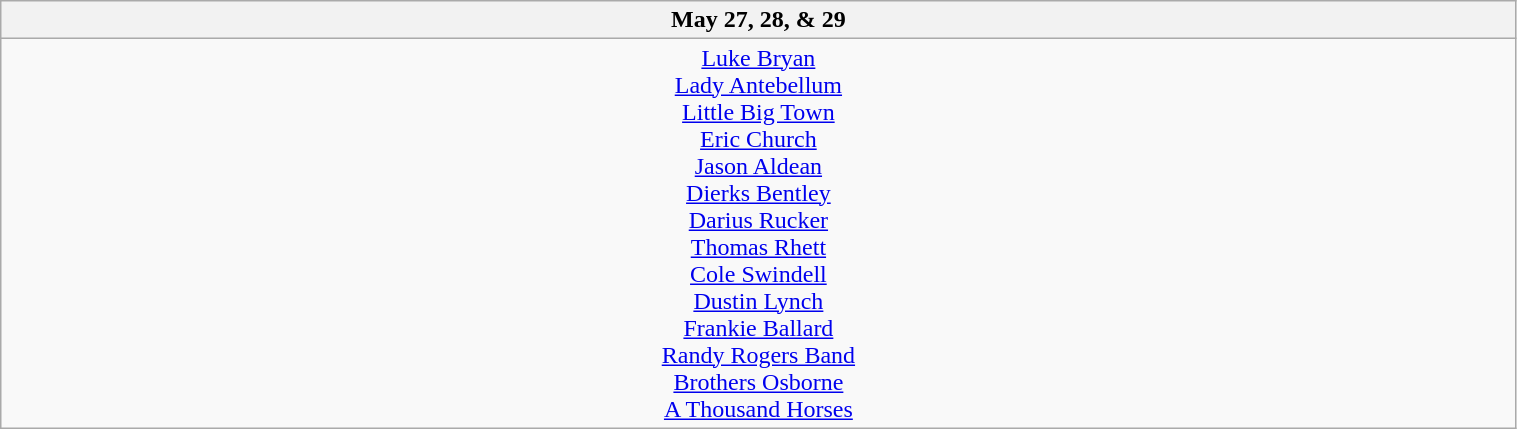<table class="wikitable" style="text-align:center;" width=80%>
<tr>
<th width=50%p>May 27, 28, & 29</th>
</tr>
<tr>
<td valign="top"><a href='#'>Luke Bryan</a><br><a href='#'>Lady Antebellum</a><br><a href='#'>Little Big Town</a><br><a href='#'>Eric Church</a><br><a href='#'>Jason Aldean</a><br><a href='#'>Dierks Bentley</a><br><a href='#'>Darius Rucker</a><br><a href='#'>Thomas Rhett</a><br><a href='#'>Cole Swindell</a><br><a href='#'>Dustin Lynch</a><br><a href='#'>Frankie Ballard</a><br><a href='#'>Randy Rogers Band</a><br><a href='#'>Brothers Osborne</a><br><a href='#'>A Thousand Horses</a></td>
</tr>
</table>
